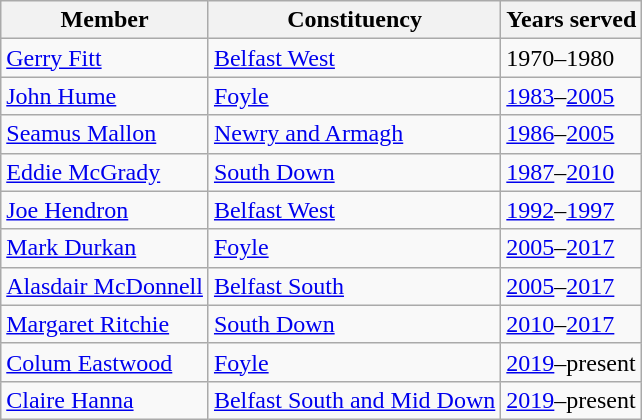<table class="wikitable">
<tr>
<th>Member</th>
<th>Constituency</th>
<th>Years served</th>
</tr>
<tr>
<td><a href='#'>Gerry Fitt</a></td>
<td><a href='#'>Belfast West</a></td>
<td>1970–1980  </td>
</tr>
<tr>
<td><a href='#'>John Hume</a></td>
<td><a href='#'>Foyle</a></td>
<td><a href='#'>1983</a>–<a href='#'>2005</a></td>
</tr>
<tr>
<td><a href='#'>Seamus Mallon</a></td>
<td><a href='#'>Newry and Armagh</a></td>
<td><a href='#'>1986</a>–<a href='#'>2005</a></td>
</tr>
<tr>
<td><a href='#'>Eddie McGrady</a></td>
<td><a href='#'>South Down</a></td>
<td><a href='#'>1987</a>–<a href='#'>2010</a></td>
</tr>
<tr>
<td><a href='#'>Joe Hendron</a></td>
<td><a href='#'>Belfast West</a></td>
<td><a href='#'>1992</a>–<a href='#'>1997</a></td>
</tr>
<tr>
<td><a href='#'>Mark Durkan</a></td>
<td><a href='#'>Foyle</a></td>
<td><a href='#'>2005</a>–<a href='#'>2017</a></td>
</tr>
<tr>
<td><a href='#'>Alasdair McDonnell</a></td>
<td><a href='#'>Belfast South</a></td>
<td><a href='#'>2005</a>–<a href='#'>2017</a></td>
</tr>
<tr>
<td><a href='#'>Margaret Ritchie</a></td>
<td><a href='#'>South Down</a></td>
<td><a href='#'>2010</a>–<a href='#'>2017</a></td>
</tr>
<tr>
<td><a href='#'>Colum Eastwood</a></td>
<td><a href='#'>Foyle</a></td>
<td><a href='#'>2019</a>–present </td>
</tr>
<tr>
<td><a href='#'>Claire Hanna</a></td>
<td><a href='#'>Belfast South and Mid Down</a></td>
<td><a href='#'>2019</a>–present </td>
</tr>
</table>
